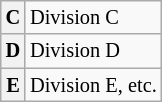<table class="wikitable plainrowheaders" style="font-size:85%">
<tr>
<th scope="row">C</th>
<td>Division C</td>
</tr>
<tr>
<th scope="row">D</th>
<td>Division D</td>
</tr>
<tr>
<th scope="row">E</th>
<td>Division E, etc.</td>
</tr>
</table>
